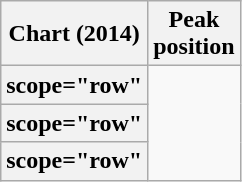<table class="wikitable sortable plainrowheaders">
<tr>
<th scope="col">Chart (2014)</th>
<th scope="col">Peak<br>position</th>
</tr>
<tr>
<th>scope="row"</th>
</tr>
<tr>
<th>scope="row"</th>
</tr>
<tr>
<th>scope="row"</th>
</tr>
</table>
